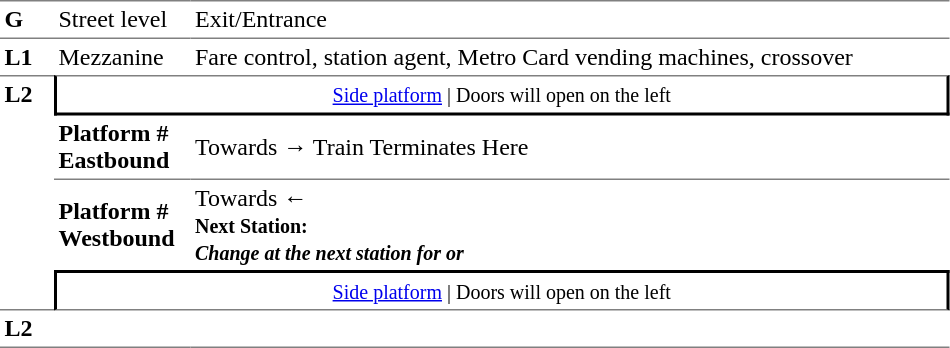<table table border=0 cellspacing=0 cellpadding=3>
<tr>
<td style="border-bottom:solid 1px gray;border-top:solid 1px gray;" width=30 valign=top><strong>G</strong></td>
<td style="border-top:solid 1px gray;border-bottom:solid 1px gray;" width=85 valign=top>Street level</td>
<td style="border-top:solid 1px gray;border-bottom:solid 1px gray;" width=500 valign=top>Exit/Entrance</td>
</tr>
<tr>
<td valign=top><strong>L1</strong></td>
<td valign=top>Mezzanine</td>
<td valign=top>Fare control, station agent, Metro Card vending machines, crossover<br></td>
</tr>
<tr>
<td style="border-top:solid 1px gray;border-bottom:solid 1px gray;" width=30 rowspan=4 valign=top><strong>L2</strong></td>
<td style="border-top:solid 1px gray;border-right:solid 2px black;border-left:solid 2px black;border-bottom:solid 2px black;text-align:center;" colspan=2><small><a href='#'>Side platform</a> | Doors will open on the left </small></td>
</tr>
<tr>
<td style="border-bottom:solid 1px gray;" width=85><span><strong>Platform #</strong><br><strong>Eastbound</strong></span></td>
<td style="border-bottom:solid 1px gray;" width=500>Towards → Train Terminates Here</td>
</tr>
<tr>
<td><span><strong>Platform #</strong><br><strong>Westbound</strong></span></td>
<td>Towards ← <br><small><strong>Next Station:</strong> <br><strong><em>Change at the next station for  or </em></strong></small></td>
</tr>
<tr>
<td style="border-top:solid 2px black;border-right:solid 2px black;border-left:solid 2px black;border-bottom:solid 1px gray;" colspan=2  align=center><small><a href='#'>Side platform</a> | Doors will open on the left </small></td>
</tr>
<tr>
<td style="border-bottom:solid 1px gray;" width=30 rowspan=2 valign=top><strong>L2</strong></td>
<td style="border-bottom:solid 1px gray;" width=85></td>
<td style="border-bottom:solid 1px gray;" width=500></td>
</tr>
<tr>
</tr>
</table>
